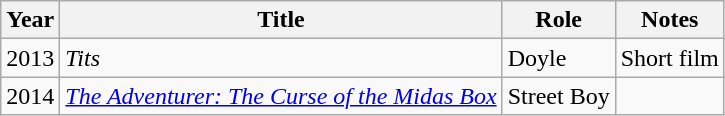<table class="wikitable sortable">
<tr>
<th>Year</th>
<th>Title</th>
<th>Role</th>
<th class="unsortable">Notes</th>
</tr>
<tr>
<td>2013</td>
<td><em>Tits</em></td>
<td>Doyle</td>
<td>Short film</td>
</tr>
<tr>
<td>2014</td>
<td><em><a href='#'>The Adventurer: The Curse of the Midas Box</a></em></td>
<td>Street Boy</td>
<td></td>
</tr>
</table>
